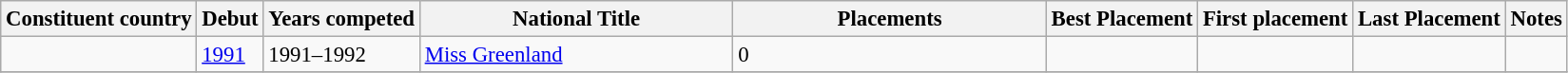<table class="wikitable sortable" style="font-size: 95%;">
<tr>
<th>Constituent country</th>
<th>Debut</th>
<th>Years competed</th>
<th width=20%>National Title</th>
<th width=20%>Placements</th>
<th>Best Placement</th>
<th>First placement</th>
<th>Last Placement</th>
<th>Notes</th>
</tr>
<tr>
<td><strong></strong></td>
<td><a href='#'>1991</a></td>
<td>1991–1992</td>
<td><a href='#'>Miss Greenland</a></td>
<td>0</td>
<td></td>
<td></td>
<td></td>
<td></td>
</tr>
<tr>
</tr>
</table>
